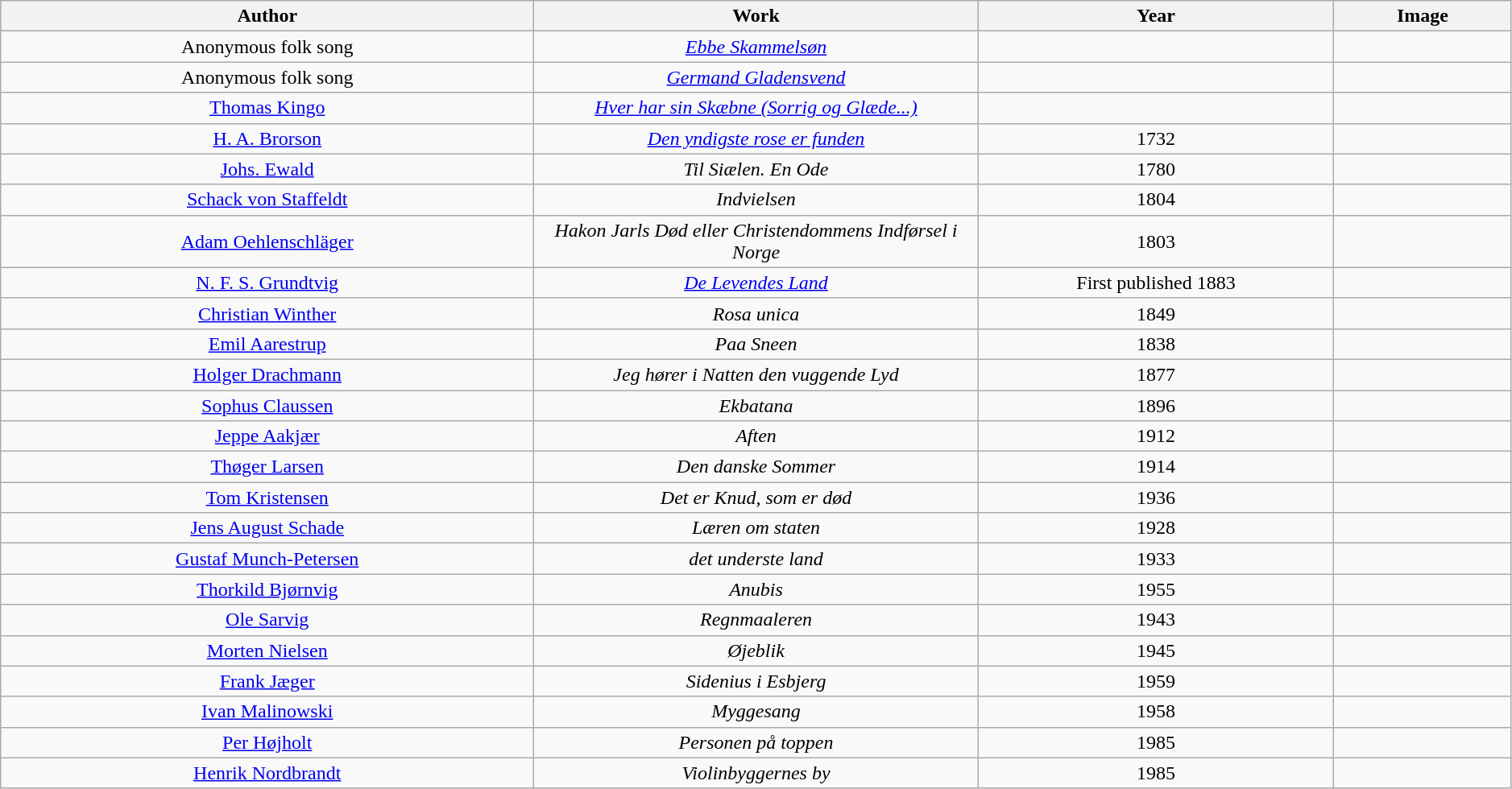<table style="text-align:center; width:99%" class="wikitable">
<tr>
<th width=30%>Author</th>
<th width=25%>Work</th>
<th width=20%>Year</th>
<th width=10%>Image</th>
</tr>
<tr>
<td>Anonymous folk song</td>
<td><em><a href='#'>Ebbe Skammelsøn</a></em></td>
<td></td>
<td></td>
</tr>
<tr>
<td>Anonymous folk song</td>
<td><em><a href='#'>Germand Gladensvend</a></em></td>
<td></td>
<td></td>
</tr>
<tr>
<td><a href='#'>Thomas Kingo</a></td>
<td><em><a href='#'>Hver har sin Skæbne (Sorrig og Glæde...)</a></em></td>
<td></td>
<td></td>
</tr>
<tr>
<td><a href='#'>H. A. Brorson</a></td>
<td><em><a href='#'>Den yndigste rose er funden</a></em></td>
<td>1732</td>
<td></td>
</tr>
<tr>
<td><a href='#'>Johs. Ewald</a></td>
<td><em>Til Siælen. En Ode</em></td>
<td>1780</td>
<td></td>
</tr>
<tr>
<td><a href='#'>Schack von Staffeldt</a></td>
<td><em>Indvielsen</em></td>
<td>1804</td>
<td></td>
</tr>
<tr>
<td><a href='#'>Adam Oehlenschläger</a></td>
<td><em>Hakon Jarls Død eller Christendommens Indførsel i Norge</em></td>
<td>1803</td>
<td></td>
</tr>
<tr>
<td><a href='#'>N. F. S. Grundtvig</a></td>
<td><em><a href='#'>De Levendes Land</a></em></td>
<td>First published 1883</td>
<td></td>
</tr>
<tr>
<td><a href='#'>Christian Winther</a></td>
<td><em>Rosa unica</em></td>
<td>1849</td>
<td></td>
</tr>
<tr>
<td><a href='#'>Emil Aarestrup</a></td>
<td><em>Paa Sneen</em></td>
<td>1838</td>
<td></td>
</tr>
<tr>
<td><a href='#'>Holger Drachmann</a></td>
<td><em>Jeg hører i Natten den vuggende Lyd</em></td>
<td>1877</td>
<td></td>
</tr>
<tr>
<td><a href='#'>Sophus Claussen</a></td>
<td><em>Ekbatana</em></td>
<td>1896</td>
<td></td>
</tr>
<tr>
<td><a href='#'>Jeppe Aakjær</a></td>
<td><em>Aften</em></td>
<td>1912</td>
<td></td>
</tr>
<tr>
<td><a href='#'>Thøger Larsen</a></td>
<td><em>Den danske Sommer</em></td>
<td>1914</td>
<td></td>
</tr>
<tr>
<td><a href='#'>Tom Kristensen</a></td>
<td><em>Det er Knud, som er død</em></td>
<td>1936</td>
<td></td>
</tr>
<tr>
<td><a href='#'>Jens August Schade</a></td>
<td><em>Læren om staten</em></td>
<td>1928</td>
<td></td>
</tr>
<tr>
<td><a href='#'>Gustaf Munch-Petersen</a></td>
<td><em>det underste land</em></td>
<td>1933</td>
<td></td>
</tr>
<tr>
<td><a href='#'>Thorkild Bjørnvig</a></td>
<td><em>Anubis</em></td>
<td>1955</td>
<td></td>
</tr>
<tr>
<td><a href='#'>Ole Sarvig</a></td>
<td><em>Regnmaaleren</em></td>
<td>1943</td>
<td></td>
</tr>
<tr>
<td><a href='#'>Morten Nielsen</a></td>
<td><em>Øjeblik</em></td>
<td>1945</td>
<td></td>
</tr>
<tr>
<td><a href='#'>Frank Jæger</a></td>
<td><em>Sidenius i Esbjerg</em></td>
<td>1959</td>
<td></td>
</tr>
<tr>
<td><a href='#'>Ivan Malinowski</a></td>
<td><em>Myggesang</em></td>
<td>1958</td>
<td></td>
</tr>
<tr>
<td><a href='#'>Per Højholt</a></td>
<td><em>Personen på toppen</em></td>
<td>1985</td>
<td></td>
</tr>
<tr>
<td><a href='#'>Henrik Nordbrandt</a></td>
<td><em>Violinbyggernes by</em></td>
<td>1985</td>
<td></td>
</tr>
</table>
